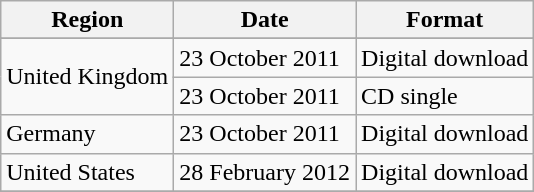<table class="wikitable">
<tr>
<th>Region</th>
<th>Date</th>
<th>Format</th>
</tr>
<tr>
</tr>
<tr>
<td rowspan="2">United Kingdom</td>
<td>23 October 2011</td>
<td>Digital download</td>
</tr>
<tr>
<td>23 October 2011</td>
<td>CD single</td>
</tr>
<tr>
<td>Germany</td>
<td>23 October 2011</td>
<td>Digital download</td>
</tr>
<tr>
<td>United States</td>
<td>28 February 2012</td>
<td>Digital download</td>
</tr>
<tr>
</tr>
</table>
